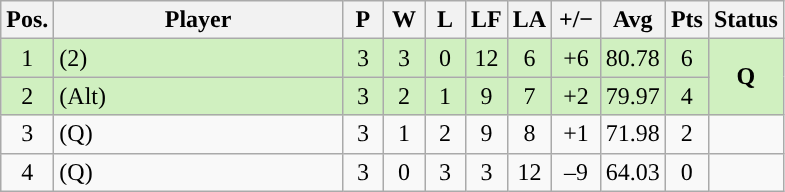<table class="wikitable" style="text-align:center; margin: 1em auto 1em auto, align:left">
<tr>
<th width=20>Pos.</th>
<th width=185>Player</th>
<th width=20>P</th>
<th width=20>W</th>
<th width=20>L</th>
<th width=20>LF</th>
<th width=20>LA</th>
<th width=25>+/−</th>
<th width=30>Avg</th>
<th width=20>Pts</th>
<th width=40>Status</th>
</tr>
<tr style="background:#D0F0C0;">
<td>1</td>
<td align=left> (2)</td>
<td>3</td>
<td>3</td>
<td>0</td>
<td>12</td>
<td>6</td>
<td>+6</td>
<td>80.78</td>
<td>6</td>
<td rowspan=2><strong>Q</strong></td>
</tr>
<tr style="background:#D0F0C0;">
<td>2</td>
<td align=left> (Alt)</td>
<td>3</td>
<td>2</td>
<td>1</td>
<td>9</td>
<td>7</td>
<td>+2</td>
<td>79.97</td>
<td>4</td>
</tr>
<tr>
<td>3</td>
<td align=left> (Q)</td>
<td>3</td>
<td>1</td>
<td>2</td>
<td>9</td>
<td>8</td>
<td>+1</td>
<td>71.98</td>
<td>2</td>
<td></td>
</tr>
<tr>
<td>4</td>
<td align=left> (Q)</td>
<td>3</td>
<td>0</td>
<td>3</td>
<td>3</td>
<td>12</td>
<td>–9</td>
<td>64.03</td>
<td>0</td>
<td></td>
</tr>
</table>
